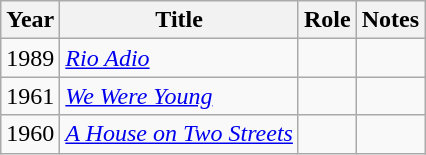<table class="wikitable sortable">
<tr>
<th>Year</th>
<th>Title</th>
<th>Role</th>
<th class="unsortable">Notes</th>
</tr>
<tr>
<td>1989</td>
<td><em><a href='#'>Rio Adio</a></em></td>
<td></td>
<td></td>
</tr>
<tr>
<td>1961</td>
<td><em><a href='#'>We Were Young</a></em></td>
<td></td>
<td></td>
</tr>
<tr>
<td>1960</td>
<td><em><a href='#'>A House on Two Streets</a></em></td>
<td></td>
<td></td>
</tr>
</table>
